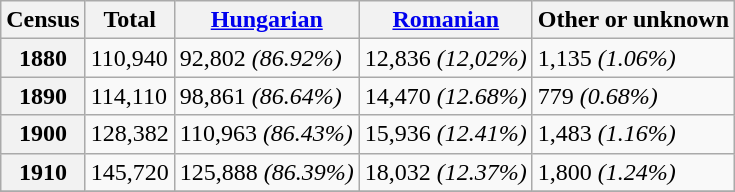<table class="wikitable">
<tr>
<th>Census</th>
<th>Total</th>
<th><a href='#'>Hungarian</a></th>
<th><a href='#'>Romanian</a></th>
<th>Other or unknown</th>
</tr>
<tr>
<th>1880</th>
<td>110,940</td>
<td>92,802 <em>(86.92%)</em></td>
<td>12,836 <em>(12,02%)</em></td>
<td>1,135 <em>(1.06%)</em></td>
</tr>
<tr>
<th>1890</th>
<td>114,110</td>
<td>98,861 <em>(86.64%)</em></td>
<td>14,470 <em>(12.68%)</em></td>
<td>779 <em>(0.68%)</em></td>
</tr>
<tr>
<th>1900</th>
<td>128,382</td>
<td>110,963 <em>(86.43%)</em></td>
<td>15,936 <em>(12.41%)</em></td>
<td>1,483 <em>(1.16%)</em></td>
</tr>
<tr>
<th>1910</th>
<td>145,720</td>
<td>125,888 <em>(86.39%)</em></td>
<td>18,032 <em>(12.37%)</em></td>
<td>1,800 <em>(1.24%)</em></td>
</tr>
<tr>
</tr>
</table>
